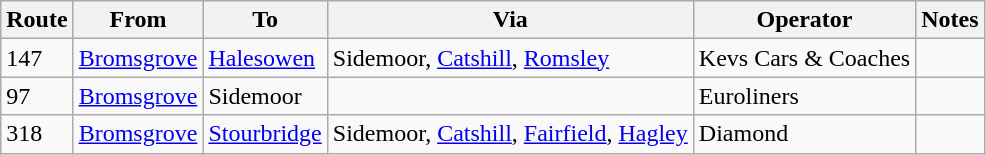<table class="wikitable">
<tr>
<th>Route</th>
<th>From</th>
<th>To</th>
<th>Via</th>
<th>Operator</th>
<th>Notes</th>
</tr>
<tr>
<td>147</td>
<td><a href='#'>Bromsgrove</a></td>
<td><a href='#'>Halesowen</a></td>
<td>Sidemoor, <a href='#'>Catshill</a>, <a href='#'>Romsley</a></td>
<td>Kevs Cars & Coaches</td>
<td></td>
</tr>
<tr>
<td>97</td>
<td><a href='#'>Bromsgrove</a></td>
<td>Sidemoor</td>
<td></td>
<td>Euroliners</td>
<td></td>
</tr>
<tr>
<td>318</td>
<td><a href='#'>Bromsgrove</a></td>
<td><a href='#'>Stourbridge</a></td>
<td>Sidemoor, <a href='#'>Catshill</a>, <a href='#'>Fairfield</a>, <a href='#'>Hagley</a></td>
<td>Diamond</td>
<td></td>
</tr>
</table>
